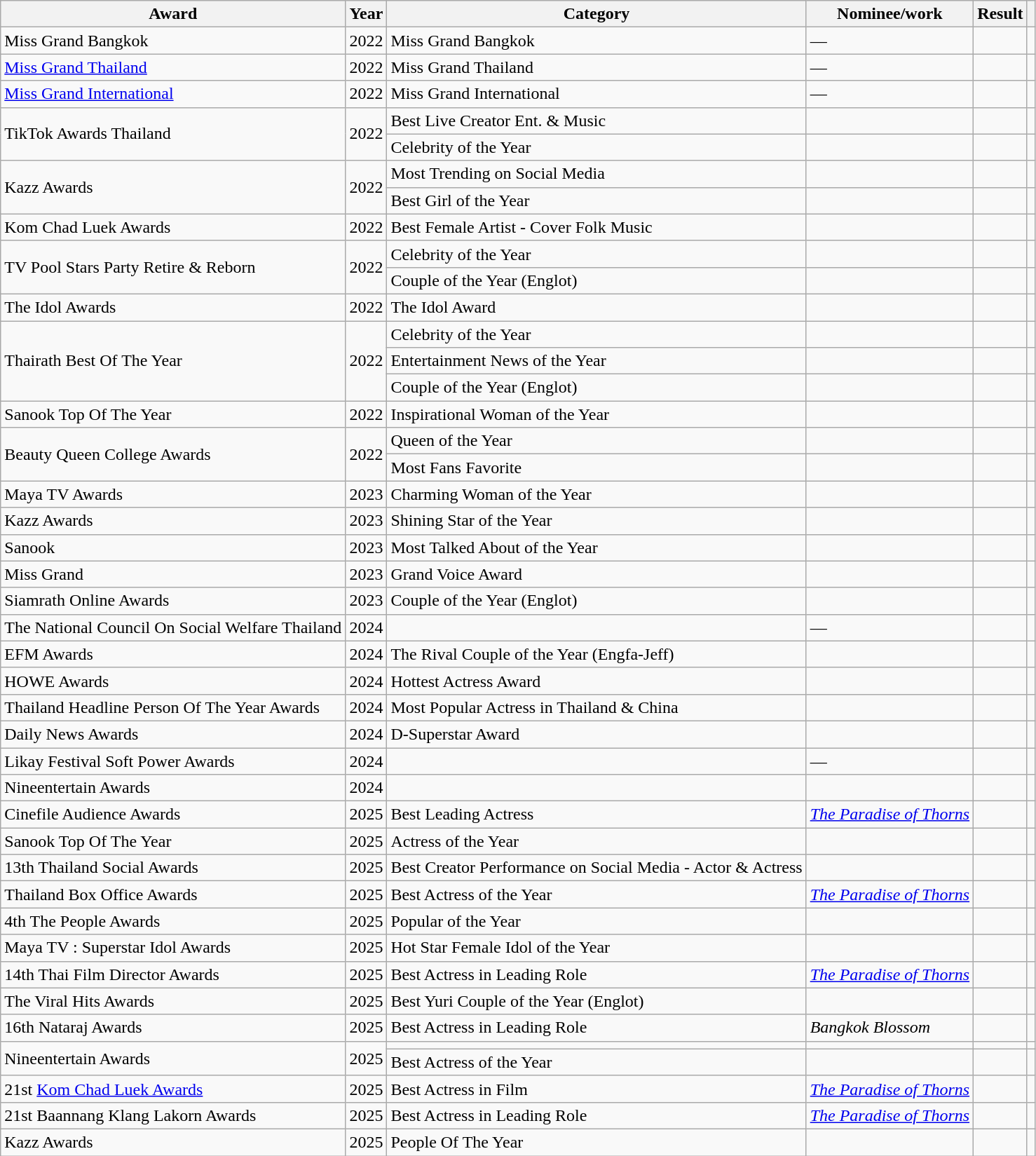<table class="wikitable sortable plainrowheaders">
<tr>
<th scope="col">Award</th>
<th scope="col">Year</th>
<th scope="col">Category</th>
<th scope="col">Nominee/work</th>
<th scope="col">Result</th>
<th scope="col" class="unsortable"></th>
</tr>
<tr>
<td>Miss Grand Bangkok</td>
<td>2022</td>
<td>Miss Grand Bangkok</td>
<td>—</td>
<td></td>
<td></td>
</tr>
<tr>
<td><a href='#'>Miss Grand Thailand</a></td>
<td>2022</td>
<td>Miss Grand Thailand</td>
<td>—</td>
<td></td>
<td></td>
</tr>
<tr>
<td><a href='#'>Miss Grand International</a></td>
<td>2022</td>
<td>Miss Grand International</td>
<td>—</td>
<td></td>
<td></td>
</tr>
<tr>
<td rowspan="2">TikTok Awards Thailand</td>
<td rowspan="2">2022</td>
<td>Best Live Creator Ent. & Music</td>
<td></td>
<td></td>
<td></td>
</tr>
<tr>
<td>Celebrity of the Year</td>
<td></td>
<td></td>
<td></td>
</tr>
<tr>
<td rowspan="2">Kazz Awards</td>
<td rowspan="2">2022</td>
<td>Most Trending on Social Media</td>
<td></td>
<td></td>
<td></td>
</tr>
<tr>
<td>Best Girl of the Year</td>
<td></td>
<td></td>
<td></td>
</tr>
<tr>
<td>Kom Chad Luek Awards</td>
<td>2022</td>
<td>Best Female Artist - Cover Folk Music</td>
<td></td>
<td></td>
<td></td>
</tr>
<tr>
<td rowspan="2">TV Pool Stars Party Retire & Reborn</td>
<td rowspan="2">2022</td>
<td>Celebrity of the Year</td>
<td></td>
<td></td>
<td></td>
</tr>
<tr>
<td>Couple of the Year (Englot)</td>
<td></td>
<td></td>
<td></td>
</tr>
<tr>
<td>The Idol Awards</td>
<td>2022</td>
<td>The Idol Award</td>
<td></td>
<td></td>
<td></td>
</tr>
<tr>
<td rowspan="3">Thairath Best Of The Year</td>
<td rowspan="3">2022</td>
<td>Celebrity of the Year</td>
<td></td>
<td></td>
<td></td>
</tr>
<tr>
<td>Entertainment News of the Year</td>
<td></td>
<td></td>
<td></td>
</tr>
<tr>
<td>Couple of the Year (Englot)</td>
<td></td>
<td></td>
<td></td>
</tr>
<tr>
<td>Sanook Top Of The Year</td>
<td>2022</td>
<td>Inspirational Woman of the Year</td>
<td></td>
<td></td>
<td></td>
</tr>
<tr>
<td rowspan="2">Beauty Queen College Awards</td>
<td rowspan="2">2022</td>
<td>Queen of the Year</td>
<td></td>
<td></td>
<td></td>
</tr>
<tr>
<td>Most Fans Favorite</td>
<td></td>
<td></td>
<td></td>
</tr>
<tr>
<td>Maya TV Awards</td>
<td>2023</td>
<td>Charming Woman of the Year</td>
<td></td>
<td></td>
<td></td>
</tr>
<tr>
<td>Kazz Awards</td>
<td>2023</td>
<td>Shining Star of the Year</td>
<td></td>
<td></td>
<td></td>
</tr>
<tr>
<td>Sanook</td>
<td>2023</td>
<td>Most Talked About of the Year</td>
<td></td>
<td></td>
<td></td>
</tr>
<tr>
<td>Miss Grand</td>
<td>2023</td>
<td>Grand Voice Award</td>
<td></td>
<td></td>
<td></td>
</tr>
<tr>
<td>Siamrath Online Awards</td>
<td>2023</td>
<td>Couple of the Year (Englot)</td>
<td></td>
<td></td>
<td></td>
</tr>
<tr>
<td>The National Council On Social Welfare Thailand</td>
<td>2024</td>
<td></td>
<td>—</td>
<td></td>
<td></td>
</tr>
<tr>
<td>EFM Awards</td>
<td>2024</td>
<td>The Rival Couple of the Year (Engfa-Jeff)</td>
<td></td>
<td></td>
<td></td>
</tr>
<tr>
<td>HOWE Awards</td>
<td>2024</td>
<td>Hottest Actress Award</td>
<td></td>
<td></td>
<td></td>
</tr>
<tr>
<td>Thailand Headline Person Of The Year Awards</td>
<td>2024</td>
<td>Most Popular Actress in Thailand & China</td>
<td></td>
<td></td>
<td></td>
</tr>
<tr>
<td>Daily News Awards</td>
<td>2024</td>
<td>D-Superstar Award</td>
<td></td>
<td></td>
<td></td>
</tr>
<tr>
<td>Likay Festival Soft Power Awards</td>
<td>2024</td>
<td></td>
<td>—</td>
<td></td>
<td></td>
</tr>
<tr>
<td>Nineentertain Awards</td>
<td>2024</td>
<td></td>
<td></td>
<td></td>
<td></td>
</tr>
<tr>
<td>Cinefile Audience Awards</td>
<td>2025</td>
<td>Best Leading Actress</td>
<td><a href='#'><em>The Paradise of Thorns</em></a></td>
<td></td>
<td></td>
</tr>
<tr>
<td>Sanook Top Of The Year</td>
<td>2025</td>
<td>Actress of the Year</td>
<td></td>
<td></td>
<td></td>
</tr>
<tr>
<td>13th Thailand Social Awards</td>
<td>2025</td>
<td>Best Creator Performance on Social Media - Actor & Actress</td>
<td></td>
<td></td>
<td></td>
</tr>
<tr>
<td>Thailand Box Office Awards</td>
<td>2025</td>
<td>Best Actress of the Year</td>
<td><a href='#'><em>The Paradise of Thorns</em></a></td>
<td></td>
<td></td>
</tr>
<tr>
<td>4th The People Awards</td>
<td>2025</td>
<td>Popular of the Year</td>
<td></td>
<td></td>
<td></td>
</tr>
<tr>
<td>Maya TV : Superstar Idol Awards</td>
<td>2025</td>
<td>Hot Star Female Idol of the Year</td>
<td></td>
<td></td>
<td></td>
</tr>
<tr>
<td>14th Thai Film Director Awards</td>
<td>2025</td>
<td>Best Actress in Leading Role</td>
<td><a href='#'><em>The Paradise of Thorns</em></a></td>
<td></td>
<td></td>
</tr>
<tr>
<td>The Viral Hits Awards</td>
<td>2025</td>
<td>Best Yuri Couple of the Year (Englot)</td>
<td></td>
<td></td>
<td></td>
</tr>
<tr>
<td>16th Nataraj Awards</td>
<td>2025</td>
<td>Best Actress in Leading Role</td>
<td><em>Bangkok Blossom</em></td>
<td></td>
<td></td>
</tr>
<tr>
<td rowspan="2">Nineentertain Awards</td>
<td rowspan="2">2025</td>
<td></td>
<td></td>
<td></td>
<td></td>
</tr>
<tr>
<td>Best Actress of the Year</td>
<td></td>
<td></td>
<td></td>
</tr>
<tr>
<td>21st <a href='#'>Kom Chad Luek Awards</a></td>
<td>2025</td>
<td>Best Actress in Film</td>
<td><a href='#'><em>The Paradise of Thorns</em></a></td>
<td></td>
<td></td>
</tr>
<tr>
<td>21st Baannang Klang Lakorn Awards</td>
<td>2025</td>
<td>Best Actress in Leading Role</td>
<td><a href='#'><em>The Paradise of Thorns</em></a></td>
<td></td>
<td></td>
</tr>
<tr>
<td>Kazz Awards</td>
<td>2025</td>
<td>People Of The Year</td>
<td></td>
<td></td>
<td></td>
</tr>
</table>
